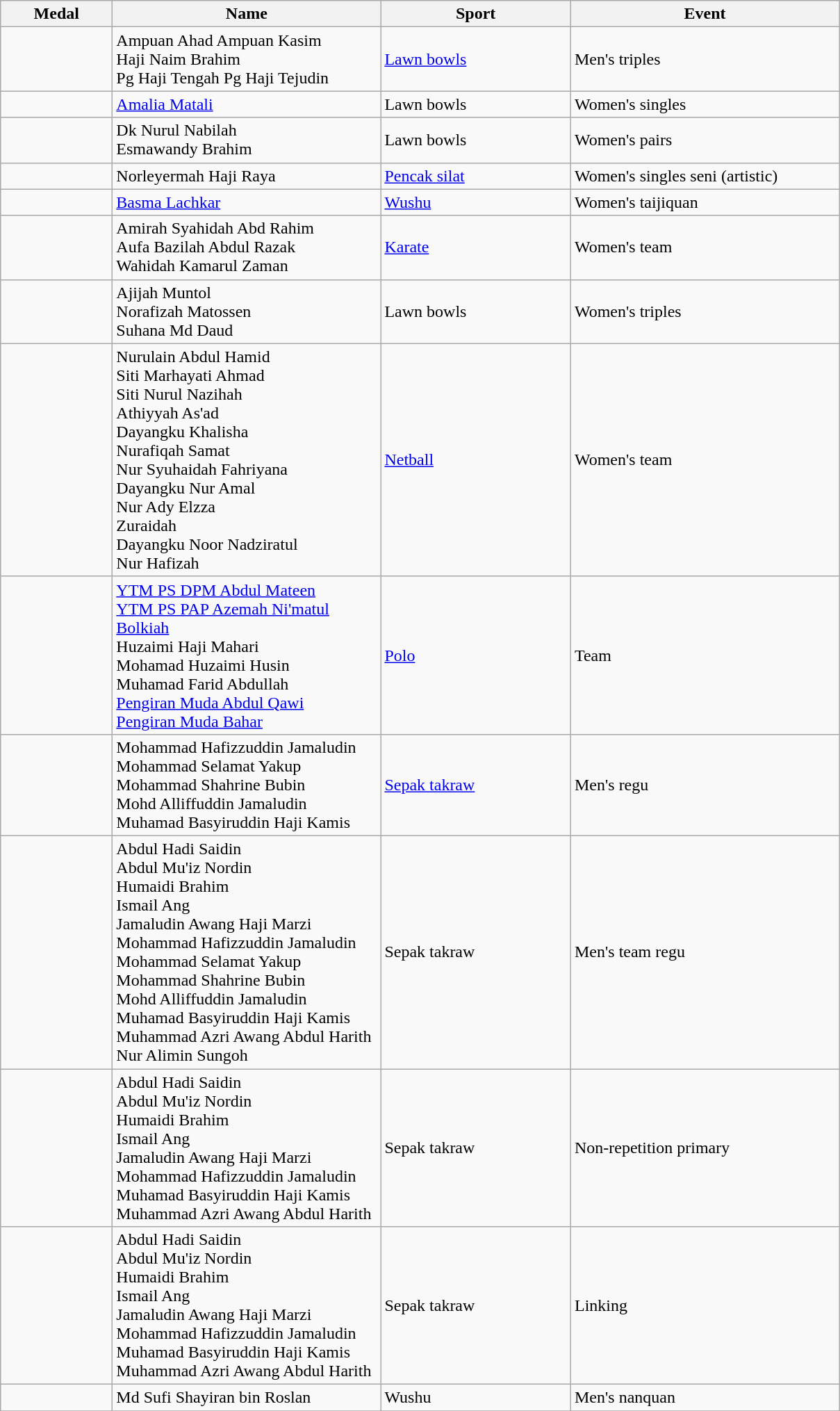<table class="wikitable" style="font-size:100%">
<tr>
<th width="100">Medal</th>
<th width="250">Name</th>
<th width="175">Sport</th>
<th width="250">Event</th>
</tr>
<tr>
<td></td>
<td>Ampuan Ahad Ampuan Kasim <br>  Haji Naim Brahim <br>  Pg Haji Tengah Pg Haji Tejudin <br></td>
<td><a href='#'>Lawn bowls</a></td>
<td>Men's triples</td>
</tr>
<tr>
<td></td>
<td><a href='#'>Amalia Matali</a></td>
<td>Lawn bowls</td>
<td>Women's singles</td>
</tr>
<tr>
<td></td>
<td>Dk Nurul Nabilah <br>  Esmawandy Brahim <br></td>
<td>Lawn bowls</td>
<td>Women's pairs</td>
</tr>
<tr>
<td></td>
<td>Norleyermah Haji Raya</td>
<td><a href='#'>Pencak silat</a></td>
<td>Women's singles seni (artistic)</td>
</tr>
<tr>
<td></td>
<td><a href='#'>Basma Lachkar</a></td>
<td><a href='#'>Wushu</a></td>
<td>Women's taijiquan</td>
</tr>
<tr>
<td></td>
<td>Amirah Syahidah Abd Rahim <br> Aufa Bazilah Abdul Razak <br> Wahidah Kamarul Zaman <br></td>
<td><a href='#'>Karate</a></td>
<td>Women's team</td>
</tr>
<tr>
<td></td>
<td>Ajijah Muntol <br> Norafizah Matossen <br> Suhana Md Daud <br></td>
<td>Lawn bowls</td>
<td>Women's triples</td>
</tr>
<tr>
<td></td>
<td>Nurulain Abdul Hamid <br> Siti Marhayati Ahmad <br> Siti Nurul Nazihah <br> Athiyyah As'ad <br> Dayangku Khalisha <br> Nurafiqah Samat <br> Nur Syuhaidah Fahriyana <br> Dayangku Nur Amal <br> Nur Ady Elzza <br> Zuraidah <br> Dayangku Noor Nadziratul <br> Nur Hafizah <br></td>
<td><a href='#'>Netball</a></td>
<td>Women's team</td>
</tr>
<tr>
<td></td>
<td><a href='#'>YTM PS DPM Abdul Mateen</a> <br> <a href='#'>YTM PS PAP Azemah Ni'matul Bolkiah</a> <br> Huzaimi Haji Mahari <br> Mohamad Huzaimi Husin <br> Muhamad Farid Abdullah <br> <a href='#'>Pengiran Muda Abdul Qawi</a> <br> <a href='#'>Pengiran Muda Bahar</a></td>
<td><a href='#'>Polo</a></td>
<td>Team</td>
</tr>
<tr>
<td></td>
<td>Mohammad Hafizzuddin Jamaludin <br> Mohammad Selamat Yakup <br> Mohammad Shahrine Bubin <br> Mohd Alliffuddin Jamaludin <br> Muhamad Basyiruddin Haji Kamis <br></td>
<td><a href='#'>Sepak takraw</a></td>
<td>Men's regu</td>
</tr>
<tr>
<td></td>
<td>Abdul Hadi Saidin <br> Abdul Mu'iz Nordin <br> Humaidi Brahim <br> Ismail Ang <br>  Jamaludin Awang Haji Marzi <br> Mohammad Hafizzuddin Jamaludin <br> Mohammad Selamat Yakup <br> Mohammad Shahrine Bubin <br> Mohd Alliffuddin Jamaludin <br> Muhamad Basyiruddin Haji Kamis <br> Muhammad Azri Awang Abdul Harith <br> Nur Alimin Sungoh <br></td>
<td>Sepak takraw</td>
<td>Men's team regu</td>
</tr>
<tr>
<td></td>
<td>Abdul Hadi Saidin <br>  Abdul Mu'iz Nordin <br> Humaidi Brahim <br> Ismail Ang <br>  Jamaludin Awang Haji Marzi <br> Mohammad Hafizzuddin Jamaludin <br> Muhamad Basyiruddin Haji Kamis <br> Muhammad Azri Awang Abdul Harith <br></td>
<td>Sepak takraw</td>
<td>Non-repetition primary</td>
</tr>
<tr>
<td></td>
<td>Abdul Hadi Saidin <br>  Abdul Mu'iz Nordin <br> Humaidi Brahim <br> Ismail Ang <br>  Jamaludin Awang Haji Marzi <br> Mohammad Hafizzuddin Jamaludin <br> Muhamad Basyiruddin Haji Kamis <br> Muhammad Azri Awang Abdul Harith <br></td>
<td>Sepak takraw</td>
<td>Linking</td>
</tr>
<tr>
<td></td>
<td>Md Sufi Shayiran bin Roslan</td>
<td>Wushu</td>
<td>Men's nanquan</td>
</tr>
<tr>
</tr>
</table>
